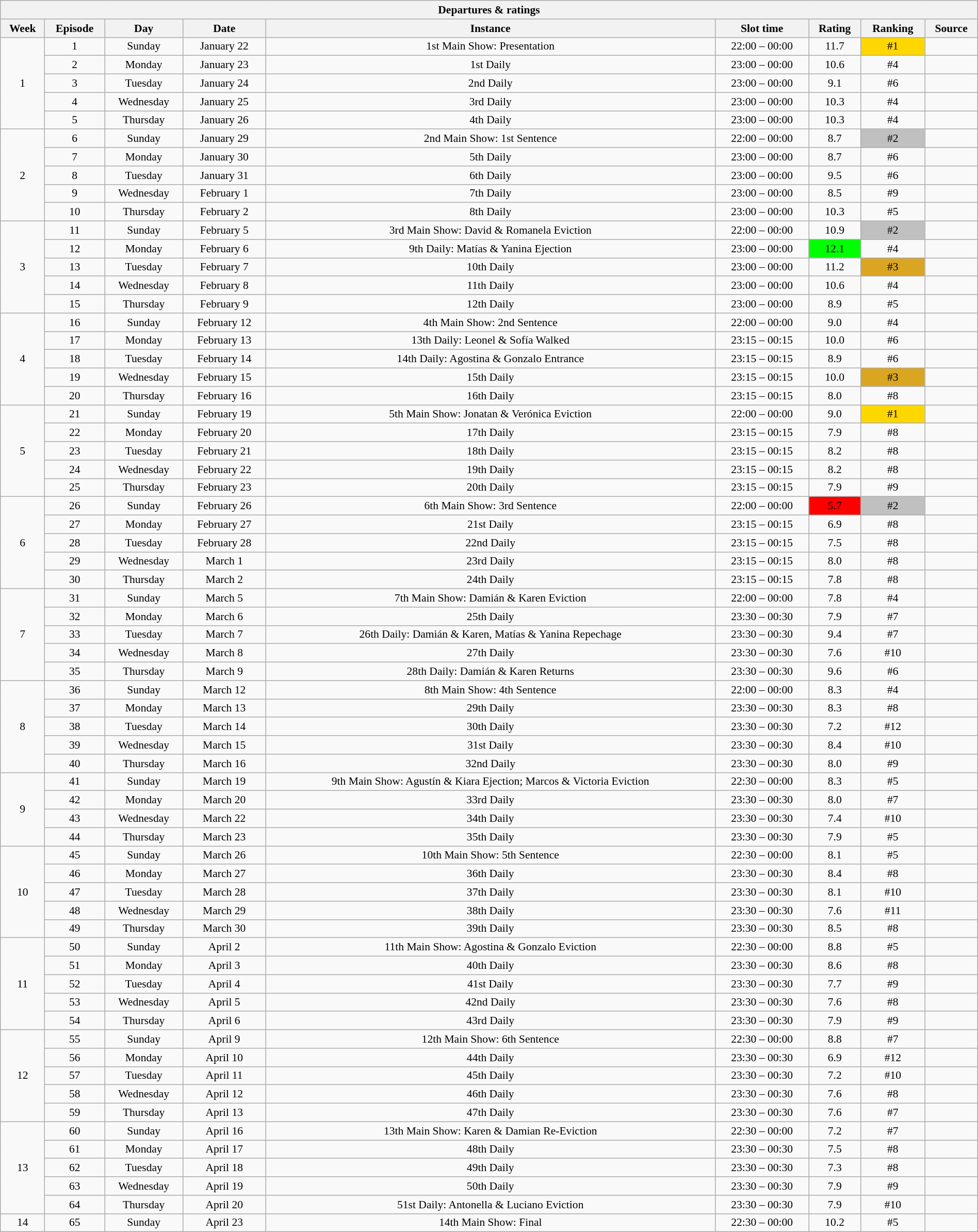<table class="wikitable sortable collapsible collapsed" style="font-size:90%; text-align: center; width: 100%;">
<tr>
<th colspan="12" style="with: 100%;" align="center">Departures & ratings</th>
</tr>
<tr>
<th class="unsortable">Week</th>
<th>Episode</th>
<th>Day</th>
<th class="unsortable">Date</th>
<th class="unsortable">Instance</th>
<th class="unsortable">Slot time</th>
<th>Rating</th>
<th>Ranking</th>
<th class="unsortable">Source</th>
</tr>
<tr>
<td rowspan="5">1</td>
<td>1</td>
<td>Sunday</td>
<td>January 22</td>
<td>1st Main Show: Presentation</td>
<td>22:00 – 00:00</td>
<td bgcolor="">11.7</td>
<td bgcolor="gold">#1</td>
<td></td>
</tr>
<tr>
<td>2</td>
<td>Monday</td>
<td>January 23</td>
<td>1st Daily</td>
<td>23:00 – 00:00</td>
<td bgcolor="">10.6</td>
<td>#4</td>
<td></td>
</tr>
<tr>
<td>3</td>
<td>Tuesday</td>
<td>January 24</td>
<td>2nd Daily</td>
<td>23:00 – 00:00</td>
<td bgcolor="">9.1</td>
<td>#6</td>
<td></td>
</tr>
<tr>
<td>4</td>
<td>Wednesday</td>
<td>January 25</td>
<td>3rd Daily</td>
<td>23:00 – 00:00</td>
<td bgcolor="">10.3</td>
<td>#4</td>
<td></td>
</tr>
<tr>
<td>5</td>
<td>Thursday</td>
<td>January 26</td>
<td>4th Daily</td>
<td>23:00 – 00:00</td>
<td bgcolor="">10.3</td>
<td>#4</td>
<td></td>
</tr>
<tr>
<td rowspan="5">2</td>
<td>6</td>
<td>Sunday</td>
<td>January 29</td>
<td>2nd Main Show: 1st Sentence</td>
<td>22:00 – 00:00</td>
<td>8.7</td>
<td bgcolor="silver">#2</td>
<td></td>
</tr>
<tr>
<td>7</td>
<td>Monday</td>
<td>January 30</td>
<td>5th Daily</td>
<td>23:00 – 00:00</td>
<td>8.7</td>
<td>#6</td>
<td></td>
</tr>
<tr>
<td>8</td>
<td>Tuesday</td>
<td>January 31</td>
<td>6th Daily</td>
<td>23:00 – 00:00</td>
<td bgcolor="">9.5</td>
<td>#6</td>
<td></td>
</tr>
<tr>
<td>9</td>
<td>Wednesday</td>
<td>February 1</td>
<td>7th Daily</td>
<td>23:00 – 00:00</td>
<td>8.5</td>
<td>#9</td>
<td></td>
</tr>
<tr>
<td>10</td>
<td>Thursday</td>
<td>February 2</td>
<td>8th Daily</td>
<td>23:00 – 00:00</td>
<td bgcolor="">10.3</td>
<td>#5</td>
<td></td>
</tr>
<tr>
<td rowspan="5">3</td>
<td>11</td>
<td>Sunday</td>
<td>February 5</td>
<td>3rd Main Show: David & Romanela Eviction</td>
<td>22:00 – 00:00</td>
<td bgcolor="">10.9</td>
<td bgcolor="silver">#2</td>
<td></td>
</tr>
<tr>
<td>12</td>
<td>Monday</td>
<td>February 6</td>
<td>9th Daily: Matías & Yanina Ejection</td>
<td>23:00 – 00:00</td>
<td bgcolor="lime" =>12.1</td>
<td>#4</td>
<td></td>
</tr>
<tr>
<td>13</td>
<td>Tuesday</td>
<td>February 7</td>
<td>10th Daily</td>
<td>23:00 – 00:00</td>
<td bgcolor="">11.2</td>
<td bgcolor="Goldenrod">#3</td>
<td></td>
</tr>
<tr>
<td>14</td>
<td>Wednesday</td>
<td>February 8</td>
<td>11th Daily</td>
<td>23:00 – 00:00</td>
<td bgcolor="">10.6</td>
<td>#4</td>
<td></td>
</tr>
<tr>
<td>15</td>
<td>Thursday</td>
<td>February 9</td>
<td>12th Daily</td>
<td>23:00 – 00:00</td>
<td bgcolor="">8.9</td>
<td>#5</td>
<td></td>
</tr>
<tr>
<td rowspan="5">4</td>
<td>16</td>
<td>Sunday</td>
<td>February 12</td>
<td>4th Main Show: 2nd Sentence</td>
<td>22:00 – 00:00</td>
<td bgcolor="">9.0</td>
<td>#4</td>
<td></td>
</tr>
<tr>
<td>17</td>
<td>Monday</td>
<td>February 13</td>
<td>13th Daily: Leonel & Sofía Walked</td>
<td>23:15 – 00:15</td>
<td bgcolor="">10.0</td>
<td>#6</td>
<td></td>
</tr>
<tr>
<td>18</td>
<td>Tuesday</td>
<td>February 14</td>
<td>14th Daily: Agostina & Gonzalo Entrance</td>
<td>23:15 – 00:15</td>
<td bgcolor="">8.9</td>
<td>#6</td>
<td></td>
</tr>
<tr>
<td>19</td>
<td>Wednesday</td>
<td>February 15</td>
<td>15th Daily</td>
<td>23:15 – 00:15</td>
<td>10.0</td>
<td bgcolor="Goldenrod">#3</td>
<td></td>
</tr>
<tr>
<td>20</td>
<td>Thursday</td>
<td>February 16</td>
<td>16th Daily</td>
<td>23:15 – 00:15</td>
<td>8.0</td>
<td>#8</td>
<td></td>
</tr>
<tr>
<td rowspan="5">5</td>
<td>21</td>
<td>Sunday</td>
<td>February 19</td>
<td>5th Main Show: Jonatan & Verónica Eviction</td>
<td>22:00 – 00:00</td>
<td bgcolor="">9.0</td>
<td bgcolor="gold">#1</td>
<td></td>
</tr>
<tr>
<td>22</td>
<td>Monday</td>
<td>February 20</td>
<td>17th Daily</td>
<td>23:15 – 00:15</td>
<td>7.9</td>
<td>#8</td>
<td></td>
</tr>
<tr>
<td>23</td>
<td>Tuesday</td>
<td>February 21</td>
<td>18th Daily</td>
<td>23:15 – 00:15</td>
<td>8.2</td>
<td>#8</td>
<td></td>
</tr>
<tr>
<td>24</td>
<td>Wednesday</td>
<td>February 22</td>
<td>19th Daily</td>
<td>23:15 – 00:15</td>
<td>8.2</td>
<td>#8</td>
<td></td>
</tr>
<tr>
<td>25</td>
<td>Thursday</td>
<td>February 23</td>
<td>20th Daily</td>
<td>23:15 – 00:15</td>
<td>7.9</td>
<td>#9</td>
<td></td>
</tr>
<tr>
<td rowspan="5">6</td>
<td>26</td>
<td>Sunday</td>
<td>February 26</td>
<td>6th Main Show: 3rd Sentence</td>
<td>22:00 – 00:00</td>
<td bgcolor="red">5.7</td>
<td bgcolor="silver">#2</td>
<td></td>
</tr>
<tr>
<td>27</td>
<td>Monday</td>
<td>February 27</td>
<td>21st Daily</td>
<td>23:15 – 00:15</td>
<td>6.9</td>
<td>#8</td>
<td></td>
</tr>
<tr>
<td>28</td>
<td>Tuesday</td>
<td>February 28</td>
<td>22nd Daily</td>
<td>23:15 – 00:15</td>
<td>7.5</td>
<td>#8</td>
<td></td>
</tr>
<tr>
<td>29</td>
<td>Wednesday</td>
<td>March 1</td>
<td>23rd Daily</td>
<td>23:15 – 00:15</td>
<td>8.0</td>
<td>#8</td>
<td></td>
</tr>
<tr>
<td>30</td>
<td>Thursday</td>
<td>March 2</td>
<td>24th Daily</td>
<td>23:15 – 00:15</td>
<td>7.8</td>
<td>#8</td>
<td></td>
</tr>
<tr>
<td rowspan="5">7</td>
<td>31</td>
<td>Sunday</td>
<td>March 5</td>
<td>7th Main Show: Damián & Karen Eviction</td>
<td>22:00 – 00:00</td>
<td>7.8</td>
<td>#4</td>
<td></td>
</tr>
<tr>
<td>32</td>
<td>Monday</td>
<td>March 6</td>
<td>25th Daily</td>
<td>23:30 – 00:30</td>
<td>7.9</td>
<td>#7</td>
<td></td>
</tr>
<tr>
<td>33</td>
<td>Tuesday</td>
<td>March 7</td>
<td>26th Daily: Damián & Karen, Matías & Yanina Repechage</td>
<td>23:30 – 00:30</td>
<td>9.4</td>
<td>#7</td>
<td></td>
</tr>
<tr>
<td>34</td>
<td>Wednesday</td>
<td>March 8</td>
<td>27th Daily</td>
<td>23:30 – 00:30</td>
<td>7.6</td>
<td>#10</td>
<td></td>
</tr>
<tr>
<td>35</td>
<td>Thursday</td>
<td>March 9</td>
<td>28th Daily: Damián & Karen Returns</td>
<td>23:30 – 00:30</td>
<td>9.6</td>
<td>#6</td>
<td></td>
</tr>
<tr>
<td rowspan="5">8</td>
<td>36</td>
<td>Sunday</td>
<td>March 12</td>
<td>8th Main Show: 4th Sentence</td>
<td>22:00 – 00:00</td>
<td>8.3</td>
<td>#4</td>
<td></td>
</tr>
<tr>
<td>37</td>
<td>Monday</td>
<td>March 13</td>
<td>29th Daily</td>
<td>23:30 – 00:30</td>
<td>8.3</td>
<td>#8</td>
<td></td>
</tr>
<tr>
<td>38</td>
<td>Tuesday</td>
<td>March 14</td>
<td>30th Daily</td>
<td>23:30 – 00:30</td>
<td>7.2</td>
<td>#12</td>
<td></td>
</tr>
<tr>
<td>39</td>
<td>Wednesday</td>
<td>March 15</td>
<td>31st Daily</td>
<td>23:30 – 00:30</td>
<td>8.4</td>
<td>#10</td>
<td></td>
</tr>
<tr>
<td>40</td>
<td>Thursday</td>
<td>March 16</td>
<td>32nd Daily</td>
<td>23:30 – 00:30</td>
<td>8.0</td>
<td>#9</td>
<td></td>
</tr>
<tr>
<td rowspan="4">9</td>
<td>41</td>
<td>Sunday</td>
<td>March 19</td>
<td>9th Main Show: Agustín & Kiara Ejection; Marcos & Victoria Eviction</td>
<td>22:30 – 00:00</td>
<td>8.3</td>
<td>#5</td>
<td></td>
</tr>
<tr>
<td>42</td>
<td>Monday</td>
<td>March 20</td>
<td>33rd Daily</td>
<td>23:30 – 00:30</td>
<td>8.0</td>
<td>#7</td>
<td></td>
</tr>
<tr>
<td>43</td>
<td>Wednesday</td>
<td>March 22</td>
<td>34th Daily</td>
<td>23:30 – 00:30</td>
<td>7.4</td>
<td>#10</td>
<td></td>
</tr>
<tr>
<td>44</td>
<td>Thursday</td>
<td>March 23</td>
<td>35th Daily</td>
<td>23:30 – 00:30</td>
<td>7.9</td>
<td>#5</td>
<td></td>
</tr>
<tr>
<td rowspan="5">10</td>
<td>45</td>
<td>Sunday</td>
<td>March 26</td>
<td>10th Main Show: 5th Sentence</td>
<td>22:30 – 00:00</td>
<td>8.1</td>
<td>#5</td>
<td></td>
</tr>
<tr>
<td>46</td>
<td>Monday</td>
<td>March 27</td>
<td>36th Daily</td>
<td>23:30 – 00:30</td>
<td>8.4</td>
<td>#8</td>
<td></td>
</tr>
<tr>
<td>47</td>
<td>Tuesday</td>
<td>March 28</td>
<td>37th Daily</td>
<td>23:30 – 00:30</td>
<td>8.1</td>
<td>#10</td>
<td></td>
</tr>
<tr>
<td>48</td>
<td>Wednesday</td>
<td>March 29</td>
<td>38th Daily</td>
<td>23:30 – 00:30</td>
<td>7.6</td>
<td>#11</td>
<td></td>
</tr>
<tr>
<td>49</td>
<td>Thursday</td>
<td>March 30</td>
<td>39th Daily</td>
<td>23:30 – 00:30</td>
<td>8.5</td>
<td>#8</td>
<td></td>
</tr>
<tr>
<td rowspan="5">11</td>
<td>50</td>
<td>Sunday</td>
<td>April 2</td>
<td>11th Main Show: Agostina & Gonzalo Eviction</td>
<td>22:30 – 00:00</td>
<td>8.8</td>
<td>#5</td>
<td></td>
</tr>
<tr>
<td>51</td>
<td>Monday</td>
<td>April 3</td>
<td>40th Daily</td>
<td>23:30 – 00:30</td>
<td>8.6</td>
<td>#8</td>
<td></td>
</tr>
<tr>
<td>52</td>
<td>Tuesday</td>
<td>April 4</td>
<td>41st Daily</td>
<td>23:30 – 00:30</td>
<td>7.7</td>
<td>#9</td>
<td></td>
</tr>
<tr>
<td>53</td>
<td>Wednesday</td>
<td>April 5</td>
<td>42nd Daily</td>
<td>23:30 – 00:30</td>
<td>7.6</td>
<td>#8</td>
<td></td>
</tr>
<tr>
<td>54</td>
<td>Thursday</td>
<td>April 6</td>
<td>43rd Daily</td>
<td>23:30 – 00:30</td>
<td>7.9</td>
<td>#9</td>
<td></td>
</tr>
<tr>
<td rowspan="5">12</td>
<td>55</td>
<td>Sunday</td>
<td>April 9</td>
<td>12th Main Show: 6th Sentence</td>
<td>22:30 – 00:00</td>
<td>8.8</td>
<td>#7</td>
<td></td>
</tr>
<tr>
<td>56</td>
<td>Monday</td>
<td>April 10</td>
<td>44th Daily</td>
<td>23:30 – 00:30</td>
<td>6.9</td>
<td>#12</td>
<td></td>
</tr>
<tr>
<td>57</td>
<td>Tuesday</td>
<td>April 11</td>
<td>45th Daily</td>
<td>23:30 – 00:30</td>
<td>7.2</td>
<td>#10</td>
<td></td>
</tr>
<tr>
<td>58</td>
<td>Wednesday</td>
<td>April 12</td>
<td>46th Daily</td>
<td>23:30 – 00:30</td>
<td>7.6</td>
<td>#8</td>
<td></td>
</tr>
<tr>
<td>59</td>
<td>Thursday</td>
<td>April 13</td>
<td>47th Daily</td>
<td>23:30 – 00:30</td>
<td>7.6</td>
<td>#7</td>
<td></td>
</tr>
<tr>
<td rowspan="5">13</td>
<td>60</td>
<td>Sunday</td>
<td>April 16</td>
<td>13th Main Show: Karen & Damian Re-Eviction</td>
<td>22:30 – 00:00</td>
<td>7.2</td>
<td>#7</td>
<td></td>
</tr>
<tr>
<td>61</td>
<td>Monday</td>
<td>April 17</td>
<td>48th Daily</td>
<td>23:30 – 00:30</td>
<td>7.5</td>
<td>#8</td>
<td></td>
</tr>
<tr>
<td>62</td>
<td>Tuesday</td>
<td>April 18</td>
<td>49th Daily</td>
<td>23:30 – 00:30</td>
<td>7.3</td>
<td>#8</td>
<td></td>
</tr>
<tr>
<td>63</td>
<td>Wednesday</td>
<td>April 19</td>
<td>50th Daily</td>
<td>23:30 – 00:30</td>
<td>7.9</td>
<td>#9</td>
<td></td>
</tr>
<tr>
<td>64</td>
<td>Thursday</td>
<td>April 20</td>
<td>51st Daily: Antonella & Luciano Eviction</td>
<td>23:30 – 00:30</td>
<td>7.9</td>
<td>#10</td>
<td></td>
</tr>
<tr>
<td rowspan="1">14</td>
<td>65</td>
<td>Sunday</td>
<td>April 23</td>
<td>14th Main Show: Final</td>
<td>22:30 – 00:00</td>
<td>10.2</td>
<td>#5</td>
<td></td>
</tr>
</table>
